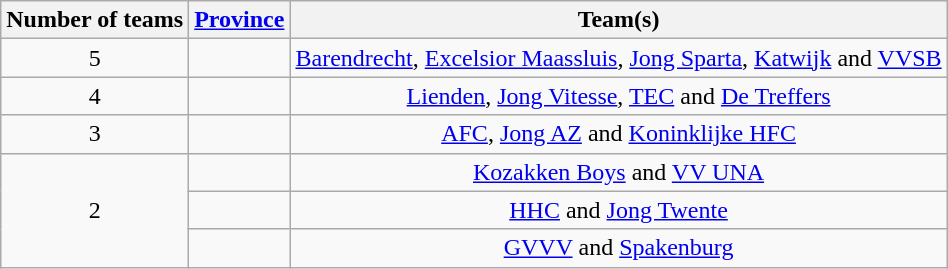<table class="wikitable" style="text-align:center">
<tr>
<th>Number of teams</th>
<th><a href='#'>Province</a></th>
<th>Team(s)</th>
</tr>
<tr>
<td>5</td>
<td align="left"></td>
<td><a href='#'>Barendrecht</a>, <a href='#'>Excelsior Maassluis</a>, <a href='#'>Jong Sparta</a>, <a href='#'>Katwijk</a> and <a href='#'>VVSB</a></td>
</tr>
<tr>
<td>4</td>
<td align="left"></td>
<td><a href='#'>Lienden</a>, <a href='#'>Jong Vitesse</a>, <a href='#'>TEC</a> and <a href='#'>De Treffers</a></td>
</tr>
<tr>
<td>3</td>
<td align="left"></td>
<td><a href='#'>AFC</a>, <a href='#'>Jong AZ</a> and <a href='#'>Koninklijke HFC</a></td>
</tr>
<tr>
<td rowspan="3">2</td>
<td align="left"></td>
<td><a href='#'>Kozakken Boys</a> and <a href='#'>VV UNA</a></td>
</tr>
<tr>
<td align="left"></td>
<td><a href='#'>HHC</a> and <a href='#'>Jong Twente</a></td>
</tr>
<tr>
<td align="left"></td>
<td><a href='#'>GVVV</a> and <a href='#'>Spakenburg</a></td>
</tr>
</table>
